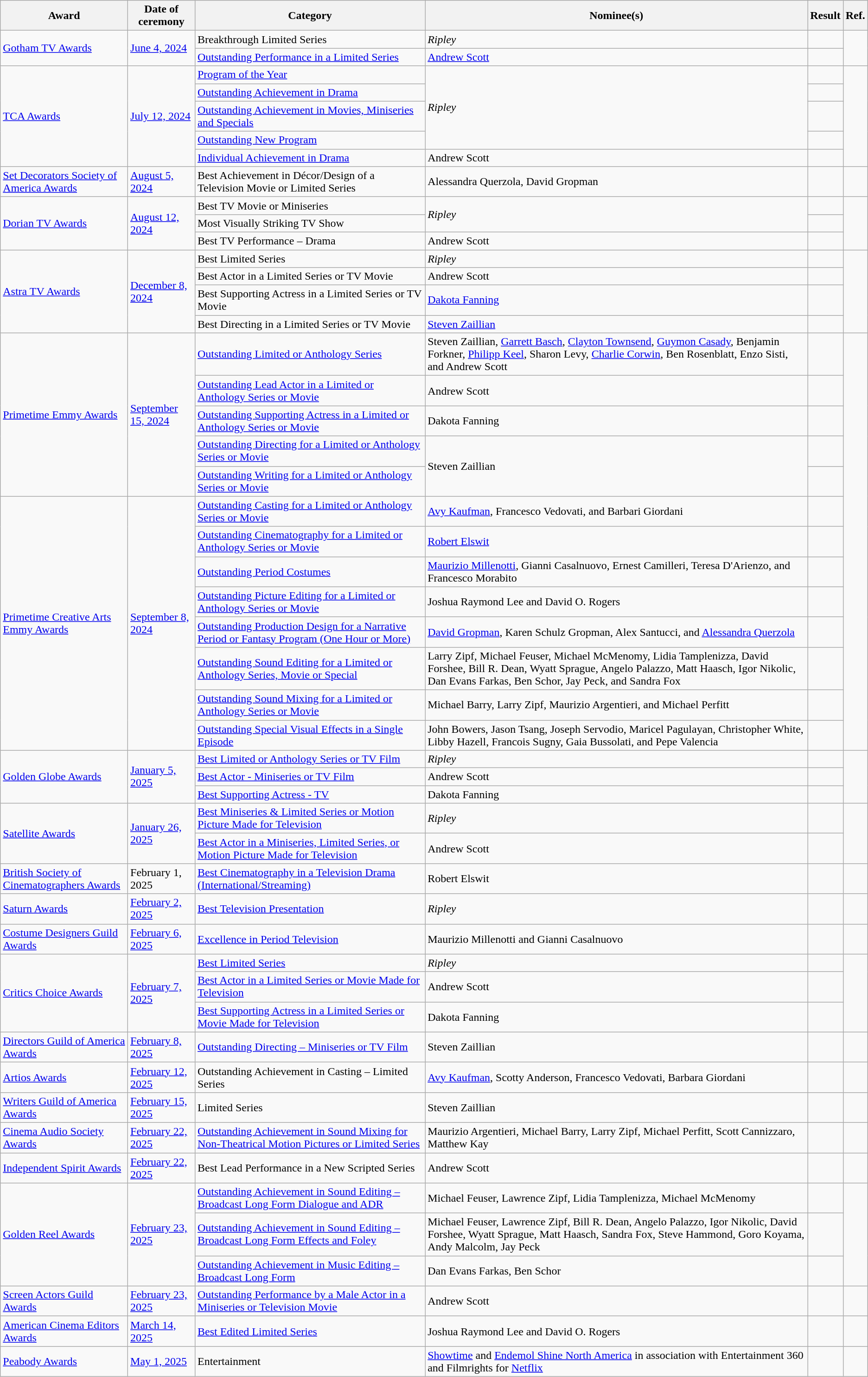<table class="wikitable plainrowheaders sortable">
<tr>
<th scope="col">Award</th>
<th scope="col">Date of ceremony</th>
<th scope="col">Category</th>
<th scope="col">Nominee(s)</th>
<th scope="col">Result</th>
<th scope="col">Ref.</th>
</tr>
<tr>
<td rowspan="2"><a href='#'>Gotham TV Awards</a></td>
<td rowspan="2"><a href='#'>June 4, 2024</a></td>
<td>Breakthrough Limited Series</td>
<td><em>Ripley</em></td>
<td></td>
<td align="center" rowspan="2"> <br> </td>
</tr>
<tr>
<td><a href='#'>Outstanding Performance in a Limited Series</a></td>
<td><a href='#'>Andrew Scott</a></td>
<td></td>
</tr>
<tr>
<td rowspan="5"><a href='#'>TCA Awards</a></td>
<td rowspan="5"><a href='#'>July 12, 2024</a></td>
<td><a href='#'>Program of the Year</a></td>
<td rowspan="4"><em>Ripley</em></td>
<td></td>
<td align="center" rowspan="5"></td>
</tr>
<tr>
<td><a href='#'>Outstanding Achievement in Drama</a></td>
<td></td>
</tr>
<tr>
<td><a href='#'>Outstanding Achievement in Movies, Miniseries and Specials</a></td>
<td></td>
</tr>
<tr>
<td><a href='#'>Outstanding New Program</a></td>
<td></td>
</tr>
<tr>
<td><a href='#'>Individual Achievement in Drama</a></td>
<td>Andrew Scott</td>
<td></td>
</tr>
<tr>
<td><a href='#'>Set Decorators Society of America Awards</a></td>
<td><a href='#'>August 5, 2024</a></td>
<td>Best Achievement in Décor/Design of a Television Movie or Limited Series</td>
<td>Alessandra Querzola, David Gropman</td>
<td></td>
<td align="center"></td>
</tr>
<tr>
<td rowspan="3"><a href='#'>Dorian TV Awards</a></td>
<td rowspan="3"><a href='#'>August 12, 2024</a></td>
<td>Best TV Movie or Miniseries</td>
<td rowspan="2"><em>Ripley</em></td>
<td></td>
<td align="center" rowspan="3"> <br> </td>
</tr>
<tr>
<td>Most Visually Striking TV Show</td>
<td></td>
</tr>
<tr>
<td>Best TV Performance – Drama</td>
<td>Andrew Scott</td>
<td></td>
</tr>
<tr>
<td rowspan="4"><a href='#'>Astra TV Awards</a></td>
<td rowspan="4"><a href='#'>December 8, 2024</a></td>
<td>Best Limited Series</td>
<td><em>Ripley</em></td>
<td></td>
<td align="center" rowspan="4"></td>
</tr>
<tr>
<td>Best Actor in a Limited Series or TV Movie</td>
<td>Andrew Scott</td>
<td></td>
</tr>
<tr>
<td>Best Supporting Actress in a Limited Series or TV Movie</td>
<td><a href='#'>Dakota Fanning</a></td>
<td></td>
</tr>
<tr>
<td>Best Directing in a Limited Series or TV Movie</td>
<td><a href='#'>Steven Zaillian</a></td>
<td></td>
</tr>
<tr>
<td rowspan="5"><a href='#'>Primetime Emmy Awards</a></td>
<td rowspan="5"><a href='#'>September 15, 2024</a></td>
<td><a href='#'>Outstanding Limited or Anthology Series</a></td>
<td>Steven Zaillian, <a href='#'>Garrett Basch</a>, <a href='#'>Clayton Townsend</a>, <a href='#'>Guymon Casady</a>, Benjamin Forkner, <a href='#'>Philipp Keel</a>, Sharon Levy, <a href='#'>Charlie Corwin</a>, Ben Rosenblatt, Enzo Sisti, and Andrew Scott</td>
<td></td>
<td align="center" rowspan="13"> <br> </td>
</tr>
<tr>
<td><a href='#'>Outstanding Lead Actor in a Limited or Anthology Series or Movie</a></td>
<td>Andrew Scott</td>
<td></td>
</tr>
<tr>
<td><a href='#'>Outstanding Supporting Actress in a Limited or Anthology Series or Movie</a></td>
<td>Dakota Fanning</td>
<td></td>
</tr>
<tr>
<td><a href='#'>Outstanding Directing for a Limited or Anthology Series or Movie</a></td>
<td rowspan="2">Steven Zaillian</td>
<td></td>
</tr>
<tr>
<td><a href='#'>Outstanding Writing for a Limited or Anthology Series or Movie</a></td>
<td></td>
</tr>
<tr>
<td rowspan="8"><a href='#'>Primetime Creative Arts Emmy Awards</a></td>
<td rowspan="8"><a href='#'>September 8, 2024</a></td>
<td><a href='#'>Outstanding Casting for a Limited or Anthology Series or Movie</a></td>
<td><a href='#'>Avy Kaufman</a>, Francesco Vedovati, and Barbari Giordani</td>
<td></td>
</tr>
<tr>
<td><a href='#'>Outstanding Cinematography for a Limited or Anthology Series or Movie</a></td>
<td><a href='#'>Robert Elswit</a> </td>
<td></td>
</tr>
<tr>
<td><a href='#'>Outstanding Period Costumes</a></td>
<td><a href='#'>Maurizio Millenotti</a>, Gianni Casalnuovo, Ernest Camilleri, Teresa D'Arienzo, and Francesco Morabito </td>
<td></td>
</tr>
<tr>
<td><a href='#'>Outstanding Picture Editing for a Limited or Anthology Series or Movie</a></td>
<td>Joshua Raymond Lee and David O. Rogers </td>
<td></td>
</tr>
<tr>
<td><a href='#'>Outstanding Production Design for a Narrative Period or Fantasy Program (One Hour or More)</a></td>
<td><a href='#'>David Gropman</a>, Karen Schulz Gropman, Alex Santucci, and <a href='#'>Alessandra Querzola</a></td>
<td></td>
</tr>
<tr>
<td><a href='#'>Outstanding Sound Editing for a Limited or Anthology Series, Movie or Special</a></td>
<td>Larry Zipf, Michael Feuser, Michael McMenomy, Lidia Tamplenizza, David Forshee, Bill R. Dean, Wyatt Sprague, Angelo Palazzo, Matt Haasch, Igor Nikolic, Dan Evans Farkas, Ben Schor, Jay Peck, and Sandra Fox </td>
<td></td>
</tr>
<tr>
<td><a href='#'>Outstanding Sound Mixing for a Limited or Anthology Series or Movie</a></td>
<td>Michael Barry, Larry Zipf, Maurizio Argentieri, and Michael Perfitt </td>
<td></td>
</tr>
<tr>
<td><a href='#'>Outstanding Special Visual Effects in a Single Episode</a></td>
<td>John Bowers, Jason Tsang, Joseph Servodio, Maricel Pagulayan, Christopher White, Libby Hazell, Francois Sugny, Gaia Bussolati, and Pepe Valencia </td>
<td></td>
</tr>
<tr>
<td rowspan="3"><a href='#'>Golden Globe Awards</a></td>
<td rowspan="3"><a href='#'>January 5, 2025</a></td>
<td><a href='#'>Best Limited or Anthology Series or TV Film</a></td>
<td><em>Ripley</em></td>
<td></td>
<td align="center" rowspan="3"></td>
</tr>
<tr>
<td><a href='#'>Best Actor - Miniseries or TV Film</a></td>
<td>Andrew Scott</td>
<td></td>
</tr>
<tr>
<td><a href='#'>Best Supporting Actress - TV</a></td>
<td>Dakota Fanning</td>
<td></td>
</tr>
<tr>
<td rowspan="2"><a href='#'>Satellite Awards</a></td>
<td rowspan="2"><a href='#'>January 26, 2025</a></td>
<td><a href='#'>Best Miniseries & Limited Series or Motion Picture Made for Television</a></td>
<td><em>Ripley</em></td>
<td></td>
<td align="center" rowspan="2"></td>
</tr>
<tr>
<td><a href='#'>Best Actor in a Miniseries, Limited Series, or Motion Picture Made for Television</a></td>
<td>Andrew Scott</td>
<td></td>
</tr>
<tr>
<td><a href='#'>British Society of Cinematographers Awards</a></td>
<td>February 1, 2025</td>
<td><a href='#'>Best Cinematography in a Television Drama (International/Streaming)</a></td>
<td>Robert Elswit </td>
<td></td>
<td align="center"></td>
</tr>
<tr>
<td><a href='#'>Saturn Awards</a></td>
<td><a href='#'>February 2, 2025</a></td>
<td><a href='#'>Best Television Presentation</a></td>
<td><em>Ripley</em></td>
<td></td>
<td align="center" rowspan="1"></td>
</tr>
<tr>
<td><a href='#'>Costume Designers Guild Awards</a></td>
<td><a href='#'>February 6, 2025</a></td>
<td><a href='#'>Excellence in Period Television</a></td>
<td>Maurizio Millenotti and Gianni Casalnuovo </td>
<td></td>
<td align="center"></td>
</tr>
<tr>
<td rowspan="3"><a href='#'>Critics Choice Awards</a></td>
<td rowspan="3"><a href='#'>February 7, 2025</a></td>
<td><a href='#'> Best Limited Series</a></td>
<td><em>Ripley</em></td>
<td></td>
<td align="center" rowspan="3"></td>
</tr>
<tr>
<td><a href='#'> Best Actor in a Limited Series or Movie Made for Television</a></td>
<td>Andrew Scott</td>
<td></td>
</tr>
<tr>
<td><a href='#'> Best Supporting Actress in a Limited Series or Movie Made for Television</a></td>
<td>Dakota Fanning</td>
<td></td>
</tr>
<tr>
<td><a href='#'>Directors Guild of America Awards</a></td>
<td><a href='#'>February 8, 2025</a></td>
<td><a href='#'>Outstanding Directing – Miniseries or TV Film</a></td>
<td>Steven Zaillian</td>
<td></td>
<td align="center"></td>
</tr>
<tr>
<td><a href='#'>Artios Awards</a></td>
<td><a href='#'>February 12, 2025</a></td>
<td>Outstanding Achievement in Casting – Limited Series</td>
<td><a href='#'>Avy Kaufman</a>, Scotty Anderson, Francesco Vedovati, Barbara Giordani</td>
<td></td>
<td align="center"></td>
</tr>
<tr>
<td><a href='#'>Writers Guild of America Awards</a></td>
<td><a href='#'>February 15, 2025</a></td>
<td>Limited Series</td>
<td>Steven Zaillian</td>
<td></td>
<td align="center"></td>
</tr>
<tr>
<td><a href='#'>Cinema Audio Society Awards</a></td>
<td><a href='#'>February 22, 2025</a></td>
<td><a href='#'>Outstanding Achievement in Sound Mixing for Non-Theatrical Motion Pictures or Limited Series</a></td>
<td>Maurizio Argentieri, Michael Barry, Larry Zipf, Michael Perfitt, Scott Cannizzaro, Matthew Kay </td>
<td></td>
<td align="center"><br></td>
</tr>
<tr>
<td><a href='#'>Independent Spirit Awards</a></td>
<td><a href='#'>February 22, 2025</a></td>
<td>Best Lead Performance in a New Scripted Series</td>
<td>Andrew Scott</td>
<td></td>
<td align="center" rowspan="1"></td>
</tr>
<tr>
<td rowspan="3"><a href='#'>Golden Reel Awards</a></td>
<td rowspan="3"><a href='#'>February 23, 2025</a></td>
<td><a href='#'>Outstanding Achievement in Sound Editing – Broadcast Long Form Dialogue and ADR</a></td>
<td>Michael Feuser, Lawrence Zipf, Lidia Tamplenizza, Michael McMenomy </td>
<td></td>
<td align="center" rowspan="3"></td>
</tr>
<tr>
<td><a href='#'>Outstanding Achievement in Sound Editing – Broadcast Long Form Effects and Foley</a></td>
<td>Michael Feuser, Lawrence Zipf, Bill R. Dean, Angelo Palazzo, Igor Nikolic, David Forshee, Wyatt Sprague, Matt Haasch, Sandra Fox, Steve Hammond, Goro Koyama, Andy Malcolm, Jay Peck </td>
<td></td>
</tr>
<tr>
<td><a href='#'>Outstanding Achievement in Music Editing – Broadcast Long Form</a></td>
<td>Dan Evans Farkas, Ben Schor </td>
<td></td>
</tr>
<tr>
<td><a href='#'>Screen Actors Guild Awards</a></td>
<td><a href='#'>February 23, 2025</a></td>
<td><a href='#'>Outstanding Performance by a Male Actor in a Miniseries or Television Movie</a></td>
<td>Andrew Scott</td>
<td></td>
<td align="center"></td>
</tr>
<tr>
<td><a href='#'>American Cinema Editors Awards</a></td>
<td><a href='#'>March 14, 2025</a></td>
<td><a href='#'>Best Edited Limited Series</a></td>
<td>Joshua Raymond Lee and David O. Rogers </td>
<td></td>
<td align="center"></td>
</tr>
<tr>
<td><a href='#'>Peabody Awards</a></td>
<td><a href='#'>May 1, 2025</a></td>
<td>Entertainment</td>
<td><a href='#'>Showtime</a> and <a href='#'>Endemol Shine North America</a> in association with Entertainment 360 and Filmrights for <a href='#'>Netflix</a></td>
<td></td>
<td align="center"></td>
</tr>
</table>
